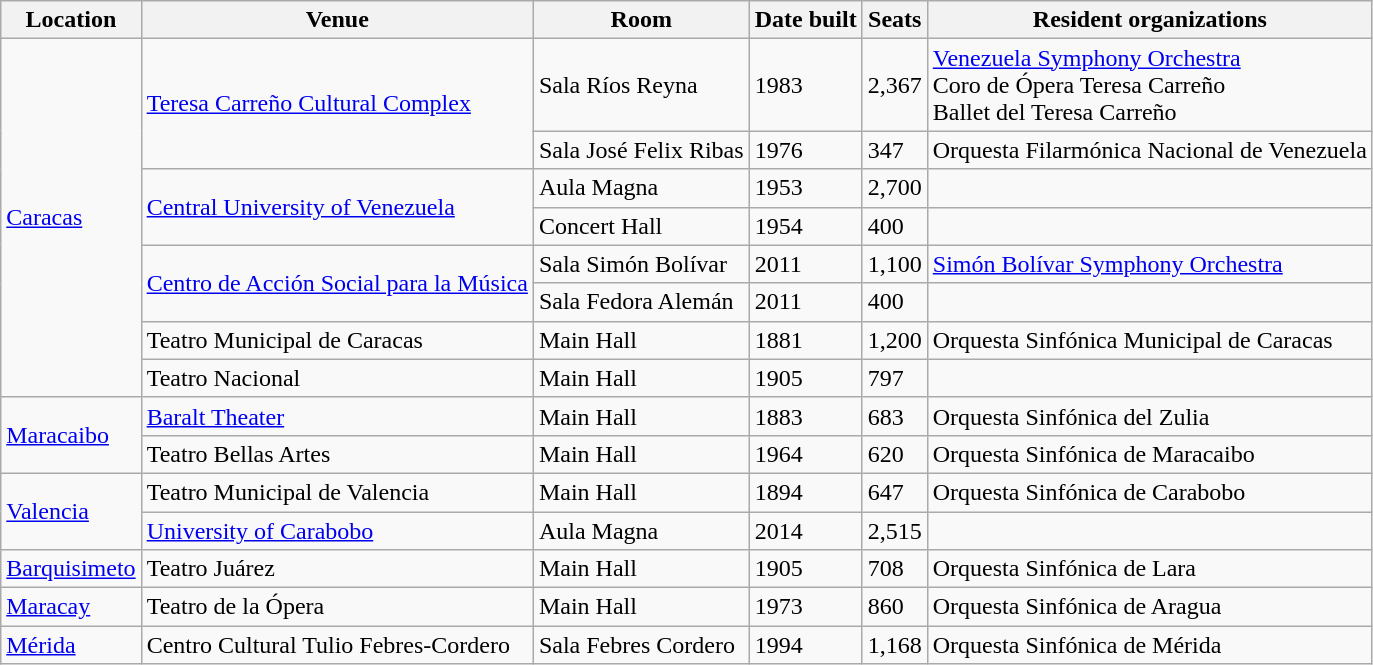<table class="wikitable">
<tr>
<th>Location</th>
<th>Venue</th>
<th>Room</th>
<th>Date built</th>
<th>Seats</th>
<th>Resident organizations</th>
</tr>
<tr>
<td rowspan=8><a href='#'>Caracas</a></td>
<td rowspan=2><a href='#'>Teresa Carreño Cultural Complex</a></td>
<td>Sala Ríos Reyna</td>
<td>1983</td>
<td>2,367</td>
<td><a href='#'>Venezuela Symphony Orchestra</a><br>Coro de Ópera Teresa Carreño<br>Ballet del Teresa Carreño</td>
</tr>
<tr>
<td>Sala José Felix Ribas</td>
<td>1976</td>
<td>347</td>
<td>Orquesta Filarmónica Nacional de Venezuela</td>
</tr>
<tr>
<td rowspan=2><a href='#'>Central University of Venezuela</a></td>
<td>Aula Magna</td>
<td>1953</td>
<td>2,700</td>
<td></td>
</tr>
<tr>
<td>Concert Hall</td>
<td>1954</td>
<td>400</td>
<td></td>
</tr>
<tr>
<td rowspan=2><a href='#'>Centro de Acción Social para la Música</a></td>
<td>Sala Simón Bolívar</td>
<td>2011</td>
<td>1,100</td>
<td><a href='#'>Simón Bolívar Symphony Orchestra</a></td>
</tr>
<tr>
<td>Sala Fedora Alemán</td>
<td>2011</td>
<td>400</td>
<td></td>
</tr>
<tr>
<td>Teatro Municipal de Caracas</td>
<td>Main Hall</td>
<td>1881</td>
<td>1,200</td>
<td>Orquesta Sinfónica Municipal de Caracas</td>
</tr>
<tr>
<td>Teatro Nacional</td>
<td>Main Hall</td>
<td>1905</td>
<td>797</td>
<td></td>
</tr>
<tr>
<td rowspan=2><a href='#'>Maracaibo</a></td>
<td><a href='#'>Baralt Theater</a></td>
<td>Main Hall</td>
<td>1883</td>
<td>683</td>
<td>Orquesta Sinfónica del Zulia</td>
</tr>
<tr>
<td>Teatro Bellas Artes</td>
<td>Main Hall</td>
<td>1964</td>
<td>620</td>
<td>Orquesta Sinfónica de Maracaibo</td>
</tr>
<tr>
<td rowspan=2><a href='#'>Valencia</a></td>
<td>Teatro Municipal de Valencia</td>
<td>Main Hall</td>
<td>1894</td>
<td>647</td>
<td>Orquesta Sinfónica de Carabobo</td>
</tr>
<tr>
<td><a href='#'>University of Carabobo</a></td>
<td>Aula Magna</td>
<td>2014</td>
<td>2,515</td>
<td></td>
</tr>
<tr>
<td><a href='#'>Barquisimeto</a></td>
<td>Teatro Juárez</td>
<td>Main Hall</td>
<td>1905</td>
<td>708</td>
<td>Orquesta Sinfónica de Lara</td>
</tr>
<tr>
<td><a href='#'>Maracay</a></td>
<td>Teatro de la Ópera</td>
<td>Main Hall</td>
<td>1973</td>
<td>860</td>
<td>Orquesta Sinfónica de Aragua</td>
</tr>
<tr>
<td><a href='#'>Mérida</a></td>
<td>Centro Cultural Tulio Febres-Cordero</td>
<td>Sala Febres Cordero</td>
<td>1994</td>
<td>1,168</td>
<td>Orquesta Sinfónica de Mérida</td>
</tr>
</table>
